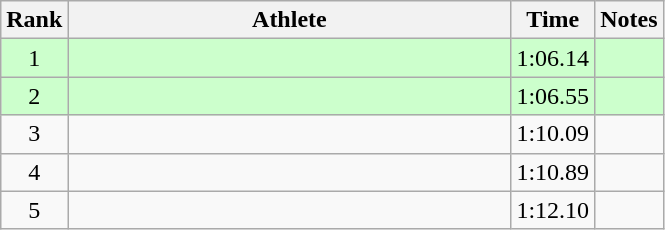<table class="wikitable" style="text-align:center">
<tr>
<th>Rank</th>
<th Style="width:18em">Athlete</th>
<th>Time</th>
<th>Notes</th>
</tr>
<tr style="background:#cfc">
<td>1</td>
<td style="text-align:left"></td>
<td>1:06.14</td>
<td></td>
</tr>
<tr style="background:#cfc">
<td>2</td>
<td style="text-align:left"></td>
<td>1:06.55</td>
<td></td>
</tr>
<tr>
<td>3</td>
<td style="text-align:left"></td>
<td>1:10.09</td>
<td></td>
</tr>
<tr>
<td>4</td>
<td style="text-align:left"></td>
<td>1:10.89</td>
<td></td>
</tr>
<tr>
<td>5</td>
<td style="text-align:left"></td>
<td>1:12.10</td>
<td></td>
</tr>
</table>
